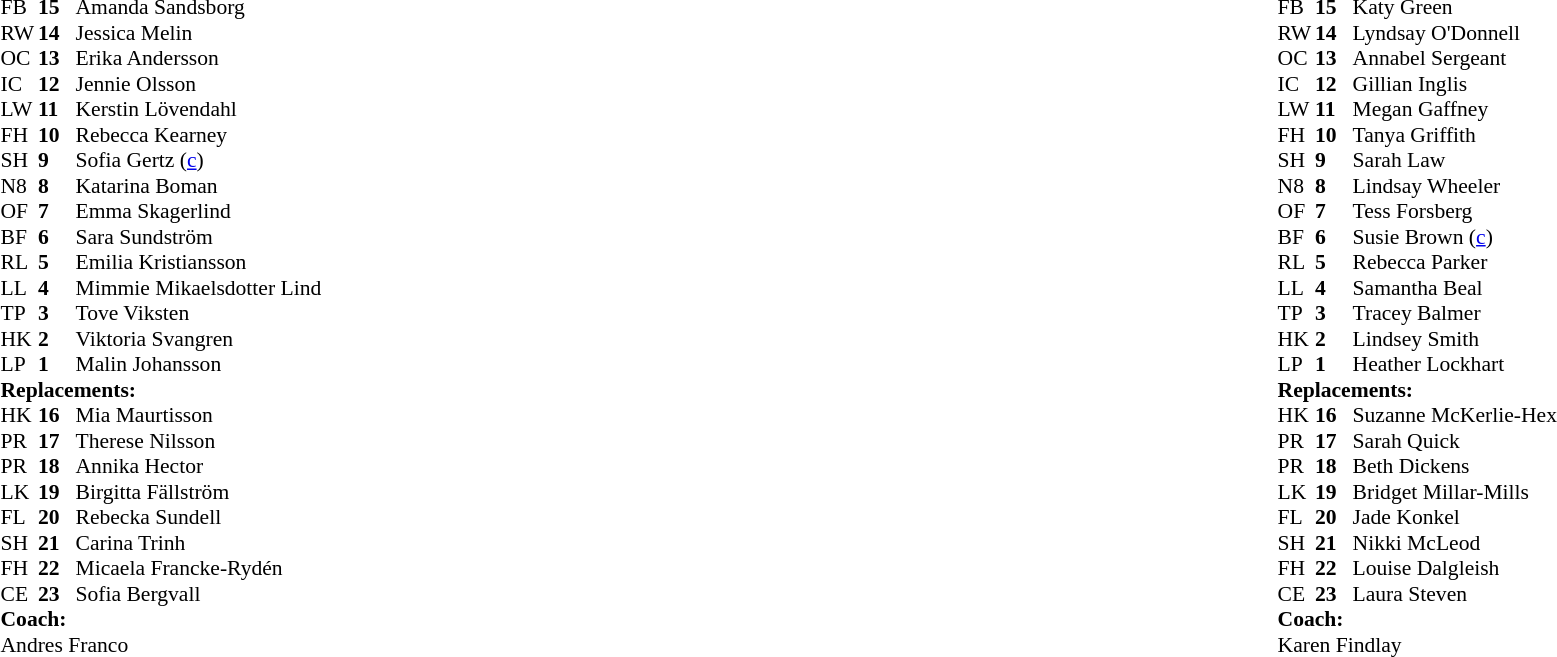<table style="width:100%;">
<tr>
<td style="vertical-align:top; width:50%;"><br><table style="font-size: 90%" cellspacing="0" cellpadding="0">
<tr>
<th width="25"></th>
<th width="25"></th>
</tr>
<tr>
<td>FB</td>
<td><strong>15</strong></td>
<td>Amanda Sandsborg</td>
<td></td>
<td></td>
</tr>
<tr>
<td>RW</td>
<td><strong>14</strong></td>
<td>Jessica Melin</td>
</tr>
<tr>
<td>OC</td>
<td><strong>13</strong></td>
<td>Erika Andersson</td>
<td></td>
</tr>
<tr>
<td>IC</td>
<td><strong>12</strong></td>
<td>Jennie Olsson</td>
<td></td>
<td></td>
</tr>
<tr>
<td>LW</td>
<td><strong>11</strong></td>
<td>Kerstin Lövendahl</td>
</tr>
<tr>
<td>FH</td>
<td><strong>10</strong></td>
<td>Rebecca Kearney</td>
</tr>
<tr>
<td>SH</td>
<td><strong>9</strong></td>
<td>Sofia Gertz (<a href='#'>c</a>)</td>
</tr>
<tr>
<td>N8</td>
<td><strong>8</strong></td>
<td>Katarina Boman</td>
</tr>
<tr>
<td>OF</td>
<td><strong>7</strong></td>
<td>Emma Skagerlind</td>
</tr>
<tr>
<td>BF</td>
<td><strong>6</strong></td>
<td>Sara Sundström</td>
<td></td>
<td></td>
</tr>
<tr>
<td>RL</td>
<td><strong>5</strong></td>
<td>Emilia Kristiansson</td>
<td></td>
<td></td>
</tr>
<tr>
<td>LL</td>
<td><strong>4</strong></td>
<td>Mimmie Mikaelsdotter Lind</td>
</tr>
<tr>
<td>TP</td>
<td><strong>3</strong></td>
<td>Tove Viksten</td>
<td></td>
<td></td>
</tr>
<tr>
<td>HK</td>
<td><strong>2</strong></td>
<td>Viktoria Svangren</td>
<td></td>
<td></td>
</tr>
<tr>
<td>LP</td>
<td><strong>1</strong></td>
<td>Malin Johansson</td>
<td></td>
<td></td>
</tr>
<tr>
<td colspan=3><strong>Replacements:</strong></td>
</tr>
<tr>
<td>HK</td>
<td><strong>16</strong></td>
<td>Mia Maurtisson</td>
<td></td>
<td></td>
</tr>
<tr>
<td>PR</td>
<td><strong>17</strong></td>
<td>Therese Nilsson</td>
<td></td>
<td></td>
</tr>
<tr>
<td>PR</td>
<td><strong>18</strong></td>
<td>Annika Hector</td>
<td></td>
<td></td>
</tr>
<tr>
<td>LK</td>
<td><strong>19</strong></td>
<td>Birgitta Fällström</td>
<td></td>
<td></td>
</tr>
<tr>
<td>FL</td>
<td><strong>20</strong></td>
<td>Rebecka Sundell</td>
<td></td>
<td></td>
</tr>
<tr>
<td>SH</td>
<td><strong>21</strong></td>
<td>Carina Trinh</td>
</tr>
<tr>
<td>FH</td>
<td><strong>22</strong></td>
<td>Micaela Francke-Rydén</td>
<td></td>
<td></td>
</tr>
<tr>
<td>CE</td>
<td><strong>23</strong></td>
<td>Sofia Bergvall</td>
<td></td>
<td></td>
</tr>
<tr>
<td colspan=3><strong>Coach:</strong></td>
</tr>
<tr>
<td colspan="4"> Andres Franco</td>
</tr>
</table>
</td>
<td style="vertical-align:top; width:50%;"><br><table cellspacing="0" cellpadding="0" style="font-size:90%; margin:auto;">
<tr>
<th width="25"></th>
<th width="25"></th>
</tr>
<tr>
<td>FB</td>
<td><strong>15</strong></td>
<td>Katy Green</td>
</tr>
<tr>
<td>RW</td>
<td><strong>14</strong></td>
<td>Lyndsay O'Donnell</td>
<td></td>
<td></td>
</tr>
<tr>
<td>OC</td>
<td><strong>13</strong></td>
<td>Annabel Sergeant</td>
</tr>
<tr>
<td>IC</td>
<td><strong>12</strong></td>
<td>Gillian Inglis</td>
</tr>
<tr>
<td>LW</td>
<td><strong>11</strong></td>
<td>Megan Gaffney</td>
</tr>
<tr>
<td>FH</td>
<td><strong>10</strong></td>
<td>Tanya Griffith</td>
</tr>
<tr>
<td>SH</td>
<td><strong>9</strong></td>
<td>Sarah Law</td>
<td></td>
<td></td>
</tr>
<tr>
<td>N8</td>
<td><strong>8</strong></td>
<td>Lindsay Wheeler</td>
</tr>
<tr>
<td>OF</td>
<td><strong>7</strong></td>
<td>Tess Forsberg</td>
</tr>
<tr>
<td>BF</td>
<td><strong>6</strong></td>
<td>Susie Brown (<a href='#'>c</a>)</td>
</tr>
<tr>
<td>RL</td>
<td><strong>5</strong></td>
<td>Rebecca Parker</td>
<td></td>
<td></td>
</tr>
<tr>
<td>LL</td>
<td><strong>4</strong></td>
<td>Samantha Beal</td>
<td></td>
<td></td>
</tr>
<tr>
<td>TP</td>
<td><strong>3</strong></td>
<td>Tracey Balmer</td>
<td></td>
<td></td>
</tr>
<tr>
<td>HK</td>
<td><strong>2</strong></td>
<td>Lindsey Smith</td>
<td></td>
<td></td>
</tr>
<tr>
<td>LP</td>
<td><strong>1</strong></td>
<td>Heather Lockhart</td>
<td></td>
<td></td>
</tr>
<tr>
<td colspan=3><strong>Replacements:</strong></td>
</tr>
<tr>
<td>HK</td>
<td><strong>16</strong></td>
<td>Suzanne McKerlie-Hex</td>
<td></td>
<td></td>
</tr>
<tr>
<td>PR</td>
<td><strong>17</strong></td>
<td>Sarah Quick</td>
<td></td>
<td></td>
</tr>
<tr>
<td>PR</td>
<td><strong>18</strong></td>
<td>Beth Dickens</td>
<td></td>
<td></td>
</tr>
<tr>
<td>LK</td>
<td><strong>19</strong></td>
<td>Bridget Millar-Mills</td>
<td></td>
<td></td>
</tr>
<tr>
<td>FL</td>
<td><strong>20</strong></td>
<td>Jade Konkel</td>
<td></td>
<td> </td>
</tr>
<tr>
<td>SH</td>
<td><strong>21</strong></td>
<td>Nikki McLeod</td>
<td></td>
<td></td>
</tr>
<tr>
<td>FH</td>
<td><strong>22</strong></td>
<td>Louise Dalgleish</td>
<td></td>
<td></td>
</tr>
<tr>
<td>CE</td>
<td><strong>23</strong></td>
<td>Laura Steven</td>
<td></td>
<td></td>
</tr>
<tr>
<td colspan=3><strong>Coach:</strong></td>
</tr>
<tr>
<td colspan="4"> Karen Findlay</td>
</tr>
</table>
</td>
</tr>
</table>
